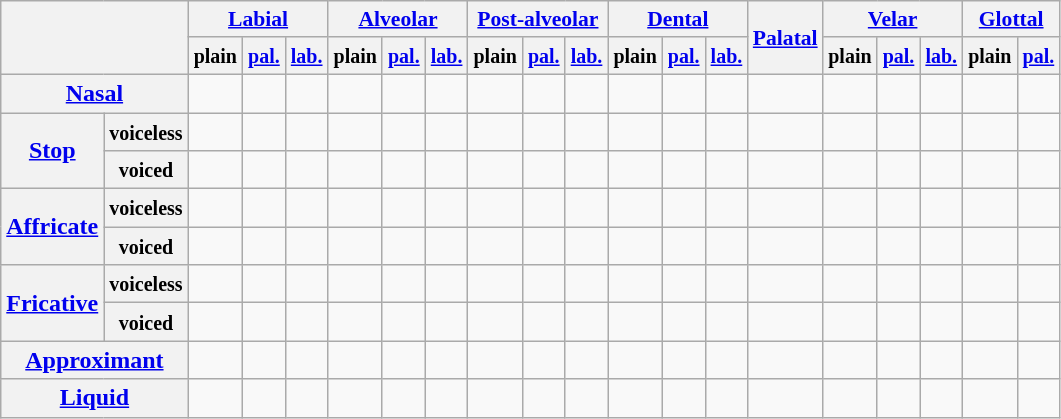<table class="wikitable" style="text-align: center;">
<tr style="font-size: 90%;">
<th colspan="2" rowspan="2"></th>
<th colspan="3"><a href='#'>Labial</a></th>
<th colspan="3"><a href='#'>Alveolar</a></th>
<th colspan="3"><a href='#'>Post-alveolar</a></th>
<th colspan="3"><a href='#'>Dental</a></th>
<th rowspan="2"><a href='#'>Palatal</a></th>
<th colspan="3"><a href='#'>Velar</a></th>
<th colspan="2"><a href='#'>Glottal</a></th>
</tr>
<tr>
<th><small>plain</small></th>
<th><small><a href='#'>pal.</a></small></th>
<th><small><a href='#'>lab.</a></small></th>
<th><small>plain</small></th>
<th><small><a href='#'>pal.</a></small></th>
<th><small><a href='#'>lab.</a></small></th>
<th><small>plain</small></th>
<th><small><a href='#'>pal.</a></small></th>
<th><small><a href='#'>lab.</a></small></th>
<th><small>plain</small></th>
<th><small><a href='#'>pal.</a></small></th>
<th><small><a href='#'>lab.</a></small></th>
<th><small>plain</small></th>
<th><small><a href='#'>pal.</a></small></th>
<th><small><a href='#'>lab.</a></small></th>
<th><small>plain</small></th>
<th><small><a href='#'>pal.</a></small></th>
</tr>
<tr>
<th colspan="2"><a href='#'>Nasal</a></th>
<td></td>
<td></td>
<td></td>
<td></td>
<td></td>
<td></td>
<td></td>
<td></td>
<td></td>
<td></td>
<td></td>
<td></td>
<td></td>
<td></td>
<td></td>
<td></td>
<td></td>
<td></td>
</tr>
<tr>
<th rowspan="2"><a href='#'>Stop</a></th>
<th><small>voiceless</small></th>
<td></td>
<td></td>
<td></td>
<td></td>
<td></td>
<td></td>
<td></td>
<td></td>
<td></td>
<td></td>
<td></td>
<td></td>
<td></td>
<td></td>
<td></td>
<td></td>
<td></td>
<td></td>
</tr>
<tr>
<th><small>voiced</small></th>
<td></td>
<td></td>
<td></td>
<td></td>
<td></td>
<td></td>
<td></td>
<td></td>
<td></td>
<td></td>
<td></td>
<td></td>
<td></td>
<td></td>
<td></td>
<td></td>
<td></td>
<td></td>
</tr>
<tr>
<th rowspan="2"><a href='#'>Affricate</a></th>
<th><small>voiceless</small></th>
<td></td>
<td></td>
<td></td>
<td></td>
<td></td>
<td></td>
<td></td>
<td></td>
<td></td>
<td></td>
<td></td>
<td></td>
<td></td>
<td></td>
<td></td>
<td></td>
<td></td>
<td></td>
</tr>
<tr>
<th><small>voiced</small></th>
<td></td>
<td></td>
<td></td>
<td></td>
<td></td>
<td></td>
<td></td>
<td></td>
<td></td>
<td></td>
<td></td>
<td></td>
<td></td>
<td></td>
<td></td>
<td></td>
<td></td>
<td></td>
</tr>
<tr>
<th rowspan="2"><a href='#'>Fricative</a></th>
<th><small>voiceless</small></th>
<td></td>
<td></td>
<td></td>
<td></td>
<td></td>
<td></td>
<td></td>
<td></td>
<td></td>
<td></td>
<td></td>
<td></td>
<td></td>
<td></td>
<td></td>
<td></td>
<td></td>
<td></td>
</tr>
<tr>
<th><small>voiced</small></th>
<td></td>
<td></td>
<td></td>
<td></td>
<td></td>
<td></td>
<td></td>
<td></td>
<td></td>
<td></td>
<td></td>
<td></td>
<td></td>
<td></td>
<td></td>
<td></td>
<td></td>
<td></td>
</tr>
<tr>
<th colspan="2"><a href='#'>Approximant</a></th>
<td></td>
<td></td>
<td></td>
<td></td>
<td></td>
<td></td>
<td></td>
<td></td>
<td></td>
<td></td>
<td></td>
<td></td>
<td></td>
<td></td>
<td></td>
<td></td>
<td></td>
<td></td>
</tr>
<tr>
<th colspan="2"><a href='#'>Liquid</a></th>
<td></td>
<td></td>
<td></td>
<td></td>
<td></td>
<td></td>
<td></td>
<td></td>
<td></td>
<td></td>
<td></td>
<td></td>
<td></td>
<td></td>
<td></td>
<td></td>
<td></td>
<td></td>
</tr>
</table>
